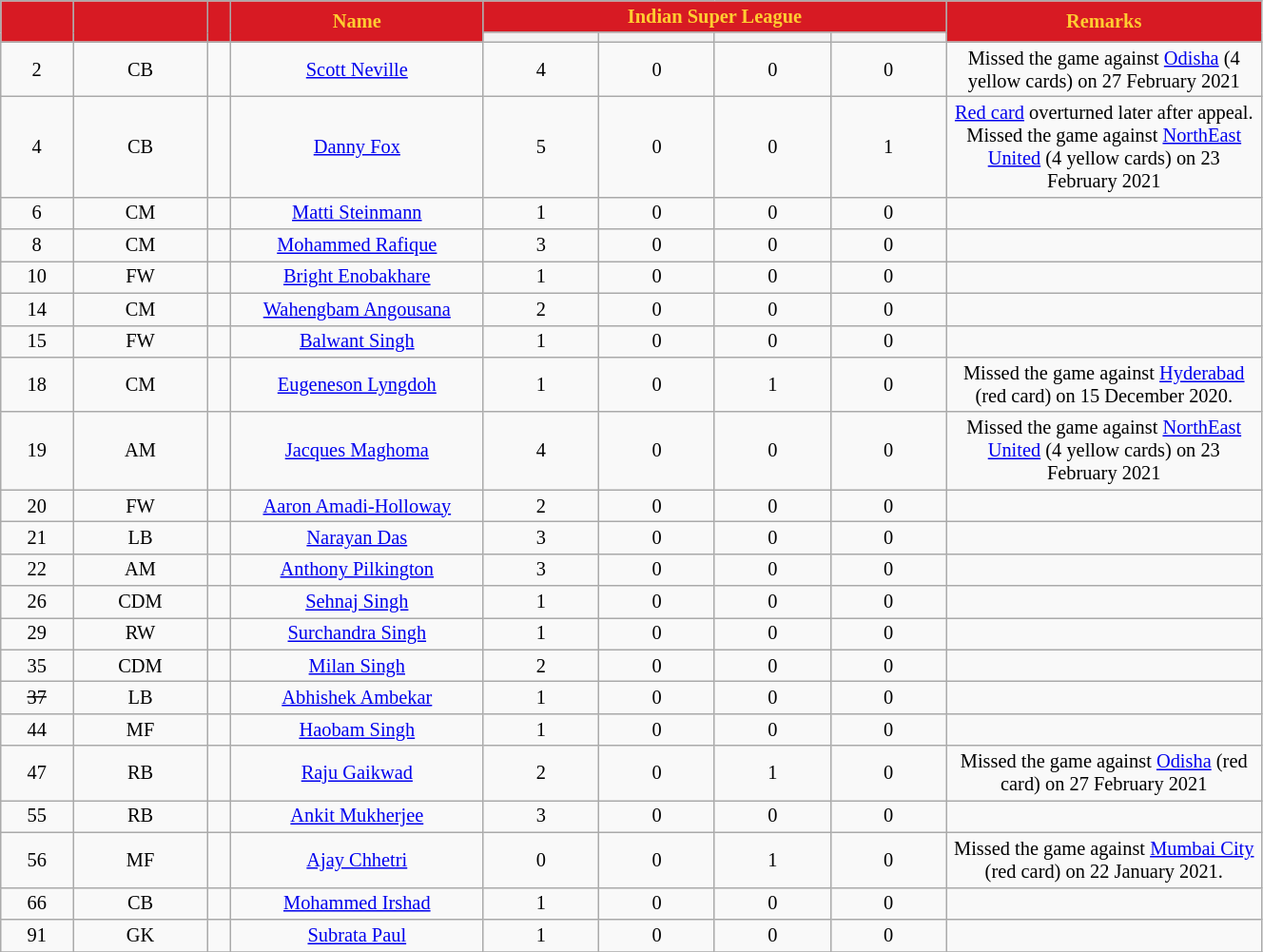<table class="wikitable sortable" style="text-align:center; font-size:85%; width:70%;">
<tr>
<th style="background:#d71a23; color:#ffcd31; text-align:center;" rowspan="2"></th>
<th style="background:#d71a23; color:#ffcd31; text-align:center;" rowspan="2"></th>
<th style="background:#d71a23; color:#ffcd31; text-align:center;" rowspan="2"></th>
<th style="background:#d71a23; color:#ffcd31; text-align:center; width:20%;" rowspan="2">Name</th>
<th colspan="4" style="background:#d71a23; color:#ffcd31; text-align:center;">Indian Super League</th>
<th style="background:#d71a23; color:#ffcd31; text-align:center; width:25%;" rowspan="2">Remarks</th>
</tr>
<tr>
<th></th>
<th></th>
<th></th>
<th></th>
</tr>
<tr>
<td>2</td>
<td>CB</td>
<td></td>
<td><a href='#'>Scott Neville</a></td>
<td>4</td>
<td>0</td>
<td>0</td>
<td>0</td>
<td>Missed the game against <a href='#'>Odisha</a> (4 yellow cards) on 27 February 2021</td>
</tr>
<tr>
<td>4</td>
<td>CB</td>
<td></td>
<td><a href='#'>Danny Fox</a></td>
<td>5</td>
<td>0</td>
<td>0</td>
<td>1</td>
<td><a href='#'>Red card</a> overturned later after appeal.<br>Missed the game against <a href='#'>NorthEast United</a> (4 yellow cards) on 23 February 2021</td>
</tr>
<tr>
<td>6</td>
<td>CM</td>
<td></td>
<td><a href='#'>Matti Steinmann</a></td>
<td>1</td>
<td>0</td>
<td>0</td>
<td>0</td>
<td></td>
</tr>
<tr>
<td>8</td>
<td>CM</td>
<td></td>
<td><a href='#'>Mohammed Rafique</a></td>
<td>3</td>
<td>0</td>
<td>0</td>
<td>0</td>
<td></td>
</tr>
<tr>
<td>10</td>
<td>FW</td>
<td></td>
<td><a href='#'>Bright Enobakhare</a></td>
<td>1</td>
<td>0</td>
<td>0</td>
<td>0</td>
<td></td>
</tr>
<tr>
<td>14</td>
<td>CM</td>
<td></td>
<td><a href='#'>Wahengbam Angousana</a></td>
<td>2</td>
<td>0</td>
<td>0</td>
<td>0</td>
<td></td>
</tr>
<tr>
<td>15</td>
<td>FW</td>
<td></td>
<td><a href='#'>Balwant Singh</a></td>
<td>1</td>
<td>0</td>
<td>0</td>
<td>0</td>
<td></td>
</tr>
<tr>
<td>18</td>
<td>CM</td>
<td></td>
<td><a href='#'>Eugeneson Lyngdoh</a></td>
<td>1</td>
<td>0</td>
<td>1</td>
<td>0</td>
<td>Missed the game against <a href='#'>Hyderabad</a> (red card) on 15 December 2020.</td>
</tr>
<tr>
<td>19</td>
<td>AM</td>
<td></td>
<td><a href='#'>Jacques Maghoma</a></td>
<td>4</td>
<td>0</td>
<td>0</td>
<td>0</td>
<td>Missed the game against <a href='#'>NorthEast United</a> (4 yellow cards) on 23 February 2021</td>
</tr>
<tr>
<td>20</td>
<td>FW</td>
<td></td>
<td><a href='#'>Aaron Amadi-Holloway</a></td>
<td>2</td>
<td>0</td>
<td>0</td>
<td>0</td>
<td></td>
</tr>
<tr>
<td>21</td>
<td>LB</td>
<td></td>
<td><a href='#'>Narayan Das</a></td>
<td>3</td>
<td>0</td>
<td>0</td>
<td>0</td>
<td></td>
</tr>
<tr>
<td>22</td>
<td>AM</td>
<td></td>
<td><a href='#'>Anthony Pilkington</a></td>
<td>3</td>
<td>0</td>
<td>0</td>
<td>0</td>
<td></td>
</tr>
<tr>
<td>26</td>
<td>CDM</td>
<td></td>
<td><a href='#'>Sehnaj Singh</a></td>
<td>1</td>
<td>0</td>
<td>0</td>
<td>0</td>
<td></td>
</tr>
<tr>
<td>29</td>
<td>RW</td>
<td></td>
<td><a href='#'>Surchandra Singh</a></td>
<td>1</td>
<td>0</td>
<td>0</td>
<td>0</td>
<td></td>
</tr>
<tr>
<td>35</td>
<td>CDM</td>
<td></td>
<td><a href='#'>Milan Singh</a></td>
<td>2</td>
<td>0</td>
<td>0</td>
<td>0</td>
<td></td>
</tr>
<tr>
<td><s>37</s></td>
<td>LB</td>
<td></td>
<td><a href='#'>Abhishek Ambekar</a></td>
<td>1</td>
<td>0</td>
<td>0</td>
<td>0</td>
<td></td>
</tr>
<tr>
<td>44</td>
<td>MF</td>
<td></td>
<td><a href='#'>Haobam Singh</a></td>
<td>1</td>
<td>0</td>
<td>0</td>
<td>0</td>
<td></td>
</tr>
<tr>
<td>47</td>
<td>RB</td>
<td></td>
<td><a href='#'>Raju Gaikwad</a></td>
<td>2</td>
<td>0</td>
<td>1</td>
<td>0</td>
<td>Missed the game against <a href='#'>Odisha</a> (red card) on 27 February 2021</td>
</tr>
<tr>
<td>55</td>
<td>RB</td>
<td></td>
<td><a href='#'>Ankit Mukherjee</a></td>
<td>3</td>
<td>0</td>
<td>0</td>
<td>0</td>
<td></td>
</tr>
<tr>
<td>56</td>
<td>MF</td>
<td></td>
<td><a href='#'>Ajay Chhetri</a></td>
<td>0</td>
<td>0</td>
<td>1</td>
<td>0</td>
<td>Missed the game against <a href='#'>Mumbai City</a> (red card) on 22 January 2021.</td>
</tr>
<tr>
<td>66</td>
<td>CB</td>
<td></td>
<td><a href='#'>Mohammed Irshad</a></td>
<td>1</td>
<td>0</td>
<td>0</td>
<td>0</td>
<td></td>
</tr>
<tr>
<td>91</td>
<td>GK</td>
<td></td>
<td><a href='#'>Subrata Paul</a></td>
<td>1</td>
<td>0</td>
<td>0</td>
<td>0</td>
<td></td>
</tr>
<tr>
</tr>
</table>
